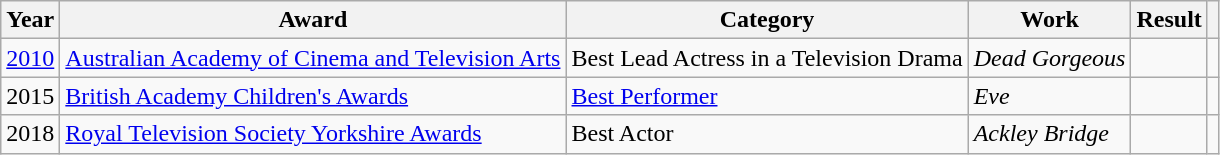<table class="wikitable sortable">
<tr>
<th>Year</th>
<th>Award</th>
<th>Category</th>
<th>Work</th>
<th>Result</th>
<th></th>
</tr>
<tr>
<td><a href='#'>2010</a></td>
<td><a href='#'>Australian Academy of Cinema and Television Arts</a></td>
<td>Best Lead Actress in a Television Drama</td>
<td><em>Dead Gorgeous</em></td>
<td></td>
<td></td>
</tr>
<tr>
<td>2015</td>
<td><a href='#'>British Academy Children's Awards</a></td>
<td><a href='#'>Best Performer</a></td>
<td><em>Eve</em></td>
<td></td>
<td></td>
</tr>
<tr>
<td>2018</td>
<td><a href='#'>Royal Television Society Yorkshire Awards</a></td>
<td>Best Actor</td>
<td><em>Ackley Bridge</em></td>
<td></td>
<td></td>
</tr>
</table>
